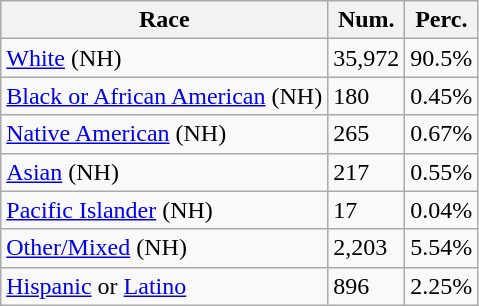<table class="wikitable">
<tr>
<th>Race</th>
<th>Num.</th>
<th>Perc.</th>
</tr>
<tr>
<td><a href='#'>White</a> (NH)</td>
<td>35,972</td>
<td>90.5%</td>
</tr>
<tr>
<td><a href='#'>Black or African American</a> (NH)</td>
<td>180</td>
<td>0.45%</td>
</tr>
<tr>
<td><a href='#'>Native American</a> (NH)</td>
<td>265</td>
<td>0.67%</td>
</tr>
<tr>
<td><a href='#'>Asian</a> (NH)</td>
<td>217</td>
<td>0.55%</td>
</tr>
<tr>
<td><a href='#'>Pacific Islander</a> (NH)</td>
<td>17</td>
<td>0.04%</td>
</tr>
<tr>
<td><a href='#'>Other/Mixed</a> (NH)</td>
<td>2,203</td>
<td>5.54%</td>
</tr>
<tr>
<td><a href='#'>Hispanic</a> or <a href='#'>Latino</a></td>
<td>896</td>
<td>2.25%</td>
</tr>
</table>
